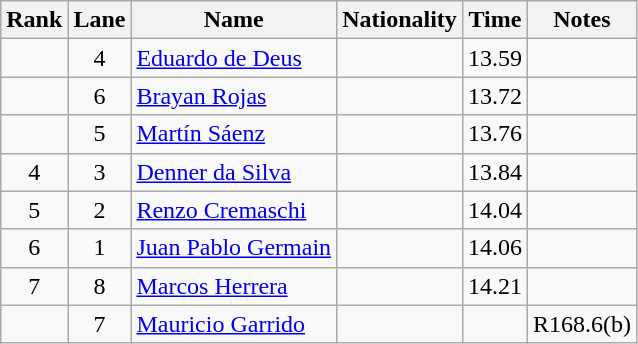<table class="wikitable sortable" style="text-align:center">
<tr>
<th>Rank</th>
<th>Lane</th>
<th>Name</th>
<th>Nationality</th>
<th>Time</th>
<th>Notes</th>
</tr>
<tr>
<td></td>
<td>4</td>
<td align=left><a href='#'>Eduardo de Deus</a></td>
<td align=left></td>
<td>13.59</td>
<td></td>
</tr>
<tr>
<td></td>
<td>6</td>
<td align=left><a href='#'>Brayan Rojas</a></td>
<td align=left></td>
<td>13.72</td>
<td></td>
</tr>
<tr>
<td></td>
<td>5</td>
<td align=left><a href='#'>Martín Sáenz</a></td>
<td align=left></td>
<td>13.76</td>
<td></td>
</tr>
<tr>
<td>4</td>
<td>3</td>
<td align=left><a href='#'>Denner da Silva</a></td>
<td align=left></td>
<td>13.84</td>
<td></td>
</tr>
<tr>
<td>5</td>
<td>2</td>
<td align=left><a href='#'>Renzo Cremaschi</a></td>
<td align=left></td>
<td>14.04</td>
<td></td>
</tr>
<tr>
<td>6</td>
<td>1</td>
<td align=left><a href='#'>Juan Pablo Germain</a></td>
<td align=left></td>
<td>14.06</td>
<td></td>
</tr>
<tr>
<td>7</td>
<td>8</td>
<td align=left><a href='#'>Marcos Herrera</a></td>
<td align=left></td>
<td>14.21</td>
<td></td>
</tr>
<tr>
<td></td>
<td>7</td>
<td align=left><a href='#'>Mauricio Garrido</a></td>
<td align=left></td>
<td></td>
<td>R168.6(b)</td>
</tr>
</table>
